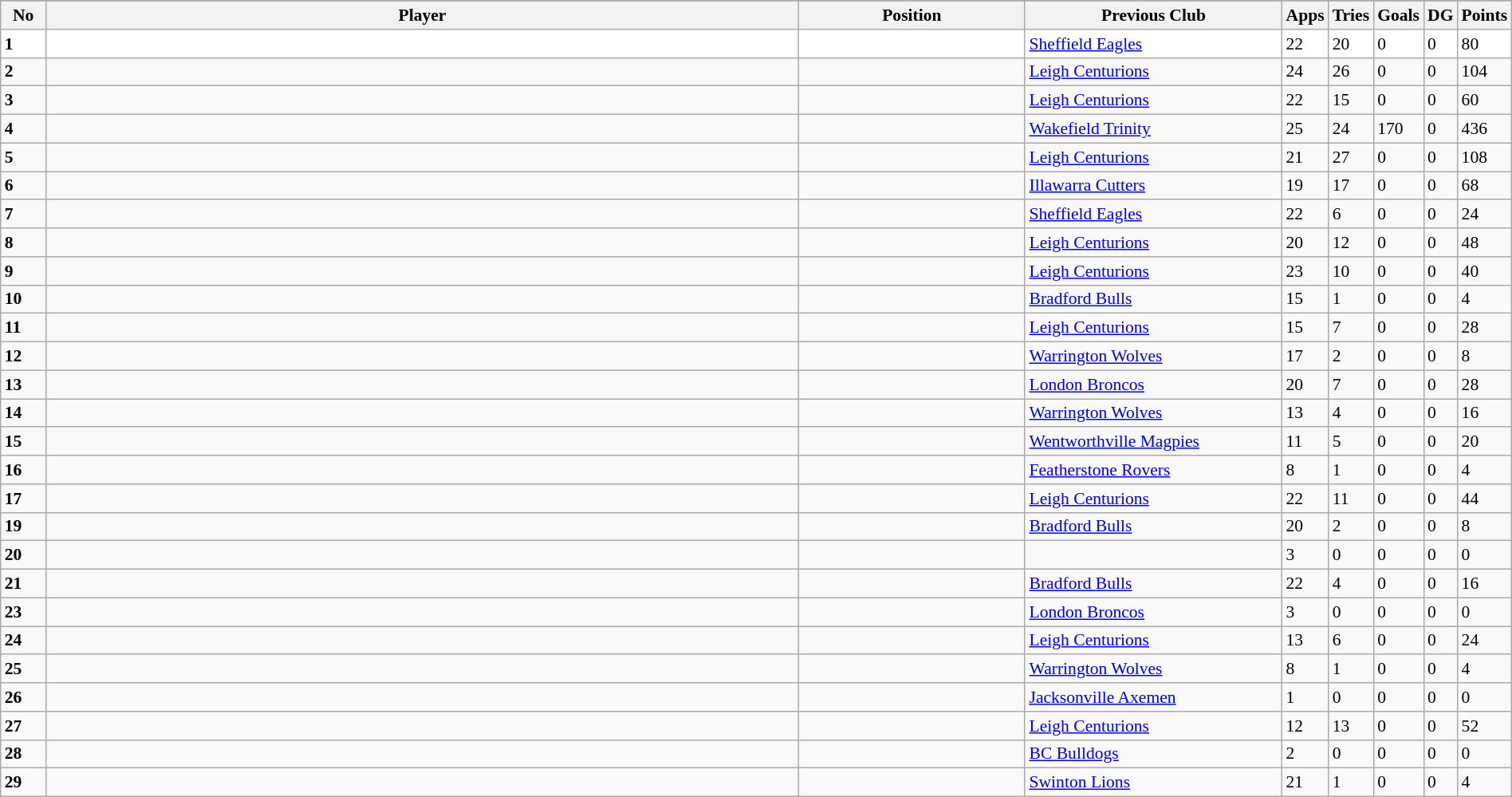<table class="wikitable sortable" width="100%" style="font-size:90%">
<tr bgcolor="#efefef">
</tr>
<tr bgcolor="#efefef">
<th width=3%>No</th>
<th !width=47%>Player</th>
<th width=15%>Position</th>
<th width=17%>Previous Club</th>
<th width="20">Apps</th>
<th width="20">Tries</th>
<th width="20">Goals</th>
<th width="20">DG</th>
<th width="20">Points</th>
</tr>
<tr bgcolor=#FFFFFF>
<td><strong>1</strong></td>
<td style="text-align:left;"> </td>
<td></td>
<td> <a href='#'>Sheffield Eagles</a></td>
<td>22</td>
<td>20</td>
<td>0</td>
<td>0</td>
<td>80</td>
</tr>
<tr>
<td><strong>2</strong></td>
<td style="text-align:left;"> </td>
<td></td>
<td> <a href='#'>Leigh Centurions</a></td>
<td>24</td>
<td>26</td>
<td>0</td>
<td>0</td>
<td>104</td>
</tr>
<tr>
<td><strong>3</strong></td>
<td style="text-align:left;"> </td>
<td></td>
<td> <a href='#'>Leigh Centurions</a></td>
<td>22</td>
<td>15</td>
<td>0</td>
<td>0</td>
<td>60</td>
</tr>
<tr>
<td><strong>4</strong></td>
<td style="text-align:left;"> </td>
<td></td>
<td> <a href='#'>Wakefield Trinity</a></td>
<td>25</td>
<td>24</td>
<td>170</td>
<td>0</td>
<td>436</td>
</tr>
<tr>
<td><strong>5</strong></td>
<td style="text-align:left;"> </td>
<td></td>
<td> <a href='#'>Leigh Centurions</a></td>
<td>21</td>
<td>27</td>
<td>0</td>
<td>0</td>
<td>108</td>
</tr>
<tr>
<td><strong>6</strong></td>
<td style="text-align:left;"> </td>
<td></td>
<td> <a href='#'>Illawarra Cutters</a></td>
<td>19</td>
<td>17</td>
<td>0</td>
<td>0</td>
<td>68</td>
</tr>
<tr>
<td><strong>7</strong></td>
<td style="text-align:left;"> </td>
<td></td>
<td> <a href='#'>Sheffield Eagles</a></td>
<td>22</td>
<td>6</td>
<td>0</td>
<td>0</td>
<td>24</td>
</tr>
<tr>
<td><strong>8</strong></td>
<td style="text-align:left;"> </td>
<td></td>
<td> <a href='#'>Leigh Centurions</a></td>
<td>20</td>
<td>12</td>
<td>0</td>
<td>0</td>
<td>48</td>
</tr>
<tr>
<td><strong>9</strong></td>
<td style="text-align:left;"> </td>
<td></td>
<td> <a href='#'>Leigh Centurions</a></td>
<td>23</td>
<td>10</td>
<td>0</td>
<td>0</td>
<td>40</td>
</tr>
<tr>
<td><strong>10</strong></td>
<td style="text-align:left;"> </td>
<td></td>
<td> <a href='#'>Bradford Bulls</a></td>
<td>15</td>
<td>1</td>
<td>0</td>
<td>0</td>
<td>4</td>
</tr>
<tr>
<td><strong>11</strong></td>
<td style="text-align:left;"> </td>
<td></td>
<td> <a href='#'>Leigh Centurions</a></td>
<td>15</td>
<td>7</td>
<td>0</td>
<td>0</td>
<td>28</td>
</tr>
<tr>
<td><strong>12</strong></td>
<td style="text-align:left;"> </td>
<td></td>
<td> <a href='#'>Warrington Wolves</a></td>
<td>17</td>
<td>2</td>
<td>0</td>
<td>0</td>
<td>8</td>
</tr>
<tr>
<td><strong>13</strong></td>
<td style="text-align:left;"> </td>
<td></td>
<td> <a href='#'>London Broncos</a></td>
<td>20</td>
<td>7</td>
<td>0</td>
<td>0</td>
<td>28</td>
</tr>
<tr>
<td><strong>14</strong></td>
<td style="text-align:left;"> </td>
<td></td>
<td> <a href='#'>Warrington Wolves</a></td>
<td>13</td>
<td>4</td>
<td>0</td>
<td>0</td>
<td>16</td>
</tr>
<tr>
<td><strong>15</strong></td>
<td style="text-align:left;"> </td>
<td></td>
<td> <a href='#'>Wentworthville Magpies</a></td>
<td>11</td>
<td>5</td>
<td>0</td>
<td>0</td>
<td>20</td>
</tr>
<tr>
<td><strong>16</strong></td>
<td style="text-align:left;"> </td>
<td></td>
<td> <a href='#'>Featherstone Rovers</a></td>
<td>8</td>
<td>1</td>
<td>0</td>
<td>0</td>
<td>4</td>
</tr>
<tr>
<td><strong>17</strong></td>
<td style="text-align:left;"> </td>
<td></td>
<td> <a href='#'>Leigh Centurions</a></td>
<td>22</td>
<td>11</td>
<td>0</td>
<td>0</td>
<td>44</td>
</tr>
<tr>
<td><strong>19</strong></td>
<td style="text-align:left;"> </td>
<td></td>
<td> <a href='#'>Bradford Bulls</a></td>
<td>20</td>
<td>2</td>
<td>0</td>
<td>0</td>
<td>8</td>
</tr>
<tr>
<td><strong>20</strong></td>
<td style="text-align:left;"> </td>
<td></td>
<td></td>
<td>3</td>
<td>0</td>
<td>0</td>
<td>0</td>
<td>0</td>
</tr>
<tr>
<td><strong>21</strong></td>
<td style="text-align:left;"> </td>
<td></td>
<td> <a href='#'>Bradford Bulls</a></td>
<td>22</td>
<td>4</td>
<td>0</td>
<td>0</td>
<td>16</td>
</tr>
<tr>
<td><strong>23</strong></td>
<td style="text-align:left;"> </td>
<td></td>
<td> <a href='#'>London Broncos</a></td>
<td>3</td>
<td>0</td>
<td>0</td>
<td>0</td>
<td>0</td>
</tr>
<tr>
<td><strong>24</strong></td>
<td style="text-align:left;"> </td>
<td></td>
<td> <a href='#'>Leigh Centurions</a></td>
<td>13</td>
<td>6</td>
<td>0</td>
<td>0</td>
<td>24</td>
</tr>
<tr>
<td><strong>25</strong></td>
<td style="text-align:left;"> </td>
<td></td>
<td> <a href='#'>Warrington Wolves</a></td>
<td>8</td>
<td>1</td>
<td>0</td>
<td>0</td>
<td>4</td>
</tr>
<tr>
<td><strong>26</strong></td>
<td style="text-align:left;"> </td>
<td></td>
<td> <a href='#'>Jacksonville Axemen</a></td>
<td>1</td>
<td>0</td>
<td>0</td>
<td>0</td>
<td>0</td>
</tr>
<tr>
<td><strong>27</strong></td>
<td style="text-align:left;"> </td>
<td></td>
<td> <a href='#'>Leigh Centurions</a></td>
<td>12</td>
<td>13</td>
<td>0</td>
<td>0</td>
<td>52</td>
</tr>
<tr>
<td><strong>28</strong></td>
<td style="text-align:left;"> </td>
<td></td>
<td> <a href='#'>BC Bulldogs</a></td>
<td>2</td>
<td>0</td>
<td>0</td>
<td>0</td>
<td>0</td>
</tr>
<tr>
<td><strong>29</strong></td>
<td style="text-align:left;"> </td>
<td></td>
<td> <a href='#'>Swinton Lions</a></td>
<td>21</td>
<td>1</td>
<td>0</td>
<td>0</td>
<td>4</td>
</tr>
</table>
